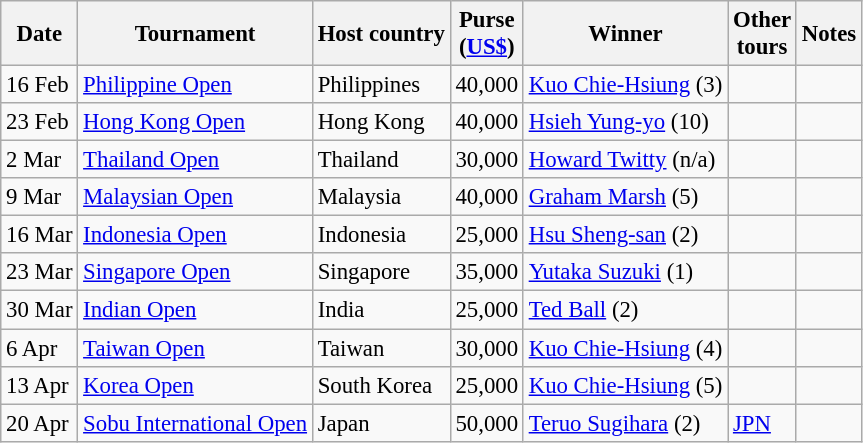<table class="wikitable" style="font-size:95%">
<tr>
<th>Date</th>
<th>Tournament</th>
<th>Host country</th>
<th>Purse<br>(<a href='#'>US$</a>)</th>
<th>Winner</th>
<th>Other<br>tours</th>
<th>Notes</th>
</tr>
<tr>
<td>16 Feb</td>
<td><a href='#'>Philippine Open</a></td>
<td>Philippines</td>
<td align=right>40,000</td>
<td> <a href='#'>Kuo Chie-Hsiung</a> (3)</td>
<td></td>
<td></td>
</tr>
<tr>
<td>23 Feb</td>
<td><a href='#'>Hong Kong Open</a></td>
<td>Hong Kong</td>
<td align=right>40,000</td>
<td> <a href='#'>Hsieh Yung-yo</a> (10)</td>
<td></td>
<td></td>
</tr>
<tr>
<td>2 Mar</td>
<td><a href='#'>Thailand Open</a></td>
<td>Thailand</td>
<td align=right>30,000</td>
<td> <a href='#'>Howard Twitty</a> (n/a)</td>
<td></td>
<td></td>
</tr>
<tr>
<td>9 Mar</td>
<td><a href='#'>Malaysian Open</a></td>
<td>Malaysia</td>
<td align=right>40,000</td>
<td> <a href='#'>Graham Marsh</a> (5)</td>
<td></td>
<td></td>
</tr>
<tr>
<td>16 Mar</td>
<td><a href='#'>Indonesia Open</a></td>
<td>Indonesia</td>
<td align=right>25,000</td>
<td> <a href='#'>Hsu Sheng-san</a> (2)</td>
<td></td>
<td></td>
</tr>
<tr>
<td>23 Mar</td>
<td><a href='#'>Singapore Open</a></td>
<td>Singapore</td>
<td align=right>35,000</td>
<td> <a href='#'>Yutaka Suzuki</a> (1)</td>
<td></td>
<td></td>
</tr>
<tr>
<td>30 Mar</td>
<td><a href='#'>Indian Open</a></td>
<td>India</td>
<td align=right>25,000</td>
<td> <a href='#'>Ted Ball</a> (2)</td>
<td></td>
<td></td>
</tr>
<tr>
<td>6 Apr</td>
<td><a href='#'>Taiwan Open</a></td>
<td>Taiwan</td>
<td align=right>30,000</td>
<td> <a href='#'>Kuo Chie-Hsiung</a> (4)</td>
<td></td>
<td></td>
</tr>
<tr>
<td>13 Apr</td>
<td><a href='#'>Korea Open</a></td>
<td>South Korea</td>
<td align=right>25,000</td>
<td> <a href='#'>Kuo Chie-Hsiung</a> (5)</td>
<td></td>
<td></td>
</tr>
<tr>
<td>20 Apr</td>
<td><a href='#'>Sobu International Open</a></td>
<td>Japan</td>
<td align=right>50,000</td>
<td> <a href='#'>Teruo Sugihara</a> (2)</td>
<td><a href='#'>JPN</a></td>
<td></td>
</tr>
</table>
